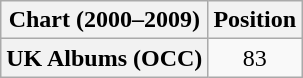<table class="wikitable plainrowheaders" style="text-align:center;">
<tr>
<th>Chart (2000–2009)</th>
<th>Position</th>
</tr>
<tr>
<th scope="row">UK Albums (OCC)</th>
<td>83</td>
</tr>
</table>
